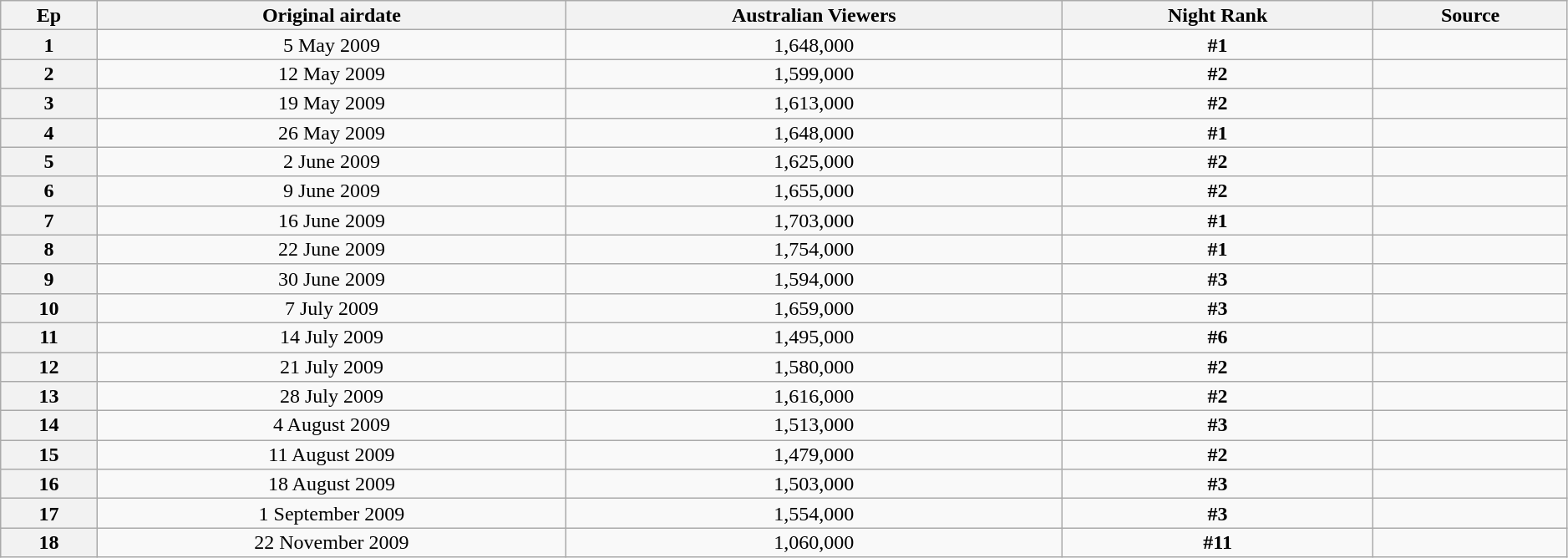<table class="wikitable plainrowheaders" style="text-align:center; line-height:16px; width:99%;">
<tr>
<th scope="col">Ep</th>
<th scope="col">Original airdate</th>
<th scope="col">Australian Viewers</th>
<th scope="col">Night Rank</th>
<th scope="col">Source</th>
</tr>
<tr>
<th>1</th>
<td>5 May 2009</td>
<td>1,648,000</td>
<td><strong>#1</strong></td>
<td></td>
</tr>
<tr>
<th>2</th>
<td>12 May 2009</td>
<td>1,599,000</td>
<td><strong>#2</strong></td>
<td></td>
</tr>
<tr>
<th>3</th>
<td>19 May 2009</td>
<td>1,613,000</td>
<td><strong>#2</strong></td>
<td></td>
</tr>
<tr>
<th>4</th>
<td>26 May 2009</td>
<td>1,648,000</td>
<td><strong>#1</strong></td>
<td></td>
</tr>
<tr>
<th>5</th>
<td>2 June 2009</td>
<td>1,625,000</td>
<td><strong>#2</strong></td>
<td></td>
</tr>
<tr>
<th>6</th>
<td>9 June 2009</td>
<td>1,655,000</td>
<td><strong>#2</strong></td>
<td></td>
</tr>
<tr>
<th>7</th>
<td>16 June 2009</td>
<td>1,703,000</td>
<td><strong>#1</strong></td>
<td></td>
</tr>
<tr>
<th>8</th>
<td>22 June 2009</td>
<td>1,754,000</td>
<td><strong>#1</strong></td>
<td></td>
</tr>
<tr>
<th>9</th>
<td>30 June 2009</td>
<td>1,594,000</td>
<td><strong>#3</strong></td>
<td></td>
</tr>
<tr>
<th>10</th>
<td>7 July 2009</td>
<td>1,659,000</td>
<td><strong>#3</strong></td>
<td></td>
</tr>
<tr>
<th>11</th>
<td>14 July 2009</td>
<td>1,495,000</td>
<td><strong>#6</strong></td>
<td></td>
</tr>
<tr>
<th>12</th>
<td>21 July 2009</td>
<td>1,580,000</td>
<td><strong>#2</strong></td>
<td></td>
</tr>
<tr>
<th>13</th>
<td>28 July 2009</td>
<td>1,616,000</td>
<td><strong>#2</strong></td>
<td></td>
</tr>
<tr>
<th>14</th>
<td>4 August 2009</td>
<td>1,513,000</td>
<td><strong>#3</strong></td>
<td></td>
</tr>
<tr>
<th>15</th>
<td>11 August 2009</td>
<td>1,479,000</td>
<td><strong>#2</strong></td>
<td></td>
</tr>
<tr>
<th>16</th>
<td>18 August 2009</td>
<td>1,503,000</td>
<td><strong>#3</strong></td>
<td></td>
</tr>
<tr>
<th>17</th>
<td>1 September 2009</td>
<td>1,554,000</td>
<td><strong>#3</strong></td>
<td></td>
</tr>
<tr>
<th>18</th>
<td>22 November 2009</td>
<td>1,060,000</td>
<td><strong>#11</strong></td>
<td></td>
</tr>
</table>
